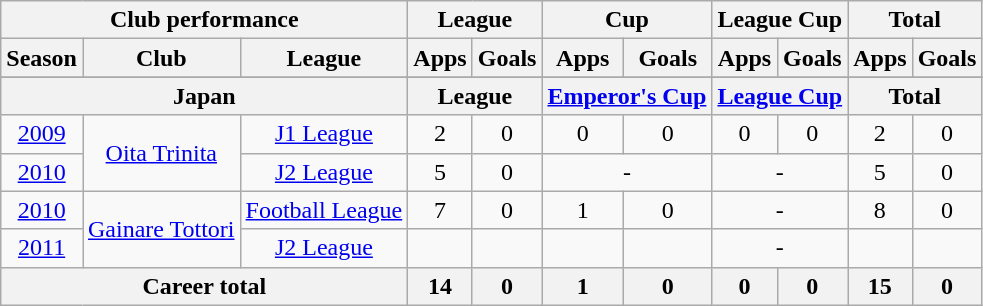<table class="wikitable" style="text-align:center">
<tr>
<th colspan=3>Club performance</th>
<th colspan=2>League</th>
<th colspan=2>Cup</th>
<th colspan=2>League Cup</th>
<th colspan=2>Total</th>
</tr>
<tr>
<th>Season</th>
<th>Club</th>
<th>League</th>
<th>Apps</th>
<th>Goals</th>
<th>Apps</th>
<th>Goals</th>
<th>Apps</th>
<th>Goals</th>
<th>Apps</th>
<th>Goals</th>
</tr>
<tr>
</tr>
<tr>
<th colspan=3>Japan</th>
<th colspan=2>League</th>
<th colspan=2><a href='#'>Emperor's Cup</a></th>
<th colspan=2><a href='#'>League Cup</a></th>
<th colspan=2>Total</th>
</tr>
<tr>
<td><a href='#'>2009</a></td>
<td rowspan="2"><a href='#'>Oita Trinita</a></td>
<td><a href='#'>J1 League</a></td>
<td>2</td>
<td>0</td>
<td>0</td>
<td>0</td>
<td>0</td>
<td>0</td>
<td>2</td>
<td>0</td>
</tr>
<tr>
<td><a href='#'>2010</a></td>
<td><a href='#'>J2 League</a></td>
<td>5</td>
<td>0</td>
<td colspan="2">-</td>
<td colspan="2">-</td>
<td>5</td>
<td>0</td>
</tr>
<tr>
<td><a href='#'>2010</a></td>
<td rowspan="2"><a href='#'>Gainare Tottori</a></td>
<td><a href='#'>Football League</a></td>
<td>7</td>
<td>0</td>
<td>1</td>
<td>0</td>
<td colspan="2">-</td>
<td>8</td>
<td>0</td>
</tr>
<tr>
<td><a href='#'>2011</a></td>
<td><a href='#'>J2 League</a></td>
<td></td>
<td></td>
<td></td>
<td></td>
<td colspan="2">-</td>
<td></td>
<td></td>
</tr>
<tr>
<th colspan=3>Career total</th>
<th>14</th>
<th>0</th>
<th>1</th>
<th>0</th>
<th>0</th>
<th>0</th>
<th>15</th>
<th>0</th>
</tr>
</table>
